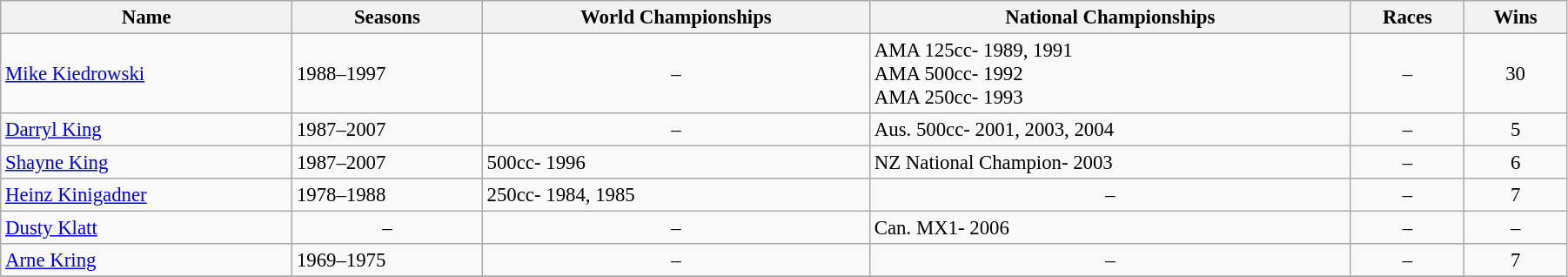<table class="sort wikitable sortable" style="font-size:95%;" width=95%>
<tr>
<th>Name</th>
<th>Seasons</th>
<th>World Championships</th>
<th>National Championships</th>
<th>Races</th>
<th>Wins</th>
</tr>
<tr>
<td> <a href='#'>Mike Kiedrowski</a></td>
<td>1988–1997</td>
<td align="center">–</td>
<td>AMA 125cc- 1989, 1991<br>AMA 500cc- 1992<br>AMA 250cc- 1993</td>
<td align="center">–</td>
<td align="center">30</td>
</tr>
<tr>
<td> <a href='#'>Darryl King</a></td>
<td>1987–2007</td>
<td align="center">–</td>
<td>Aus. 500cc- 2001, 2003, 2004</td>
<td align="center">–</td>
<td align="center">5</td>
</tr>
<tr>
<td> <a href='#'>Shayne King</a></td>
<td>1987–2007</td>
<td>500cc- 1996</td>
<td>NZ National Champion- 2003</td>
<td align="center">–</td>
<td align="center">6</td>
</tr>
<tr>
<td> <a href='#'>Heinz Kinigadner</a></td>
<td>1978–1988</td>
<td>250cc- 1984, 1985</td>
<td align="center">–</td>
<td align="center">–</td>
<td align="center">7</td>
</tr>
<tr>
<td> <a href='#'>Dusty Klatt</a></td>
<td align="center">–</td>
<td align="center">–</td>
<td>Can. MX1- 2006</td>
<td align="center">–</td>
<td align="center">–</td>
</tr>
<tr>
<td> <a href='#'>Arne Kring</a></td>
<td>1969–1975</td>
<td align="center">–</td>
<td align="center">–</td>
<td align="center">–</td>
<td align="center">7</td>
</tr>
<tr>
</tr>
</table>
